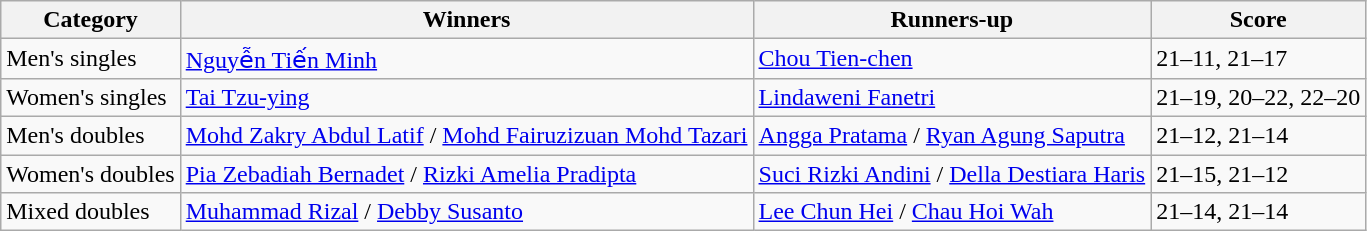<table class=wikitable style="white-space:nowrap;">
<tr>
<th>Category</th>
<th>Winners</th>
<th>Runners-up</th>
<th>Score</th>
</tr>
<tr>
<td>Men's singles</td>
<td> <a href='#'>Nguyễn Tiến Minh</a></td>
<td> <a href='#'>Chou Tien-chen</a></td>
<td>21–11, 21–17</td>
</tr>
<tr>
<td>Women's singles</td>
<td> <a href='#'>Tai Tzu-ying</a></td>
<td> <a href='#'>Lindaweni Fanetri</a></td>
<td>21–19, 20–22, 22–20</td>
</tr>
<tr>
<td>Men's doubles</td>
<td> <a href='#'>Mohd Zakry Abdul Latif</a> / <a href='#'>Mohd Fairuzizuan Mohd Tazari</a></td>
<td> <a href='#'>Angga Pratama</a> / <a href='#'>Ryan Agung Saputra</a></td>
<td>21–12, 21–14</td>
</tr>
<tr>
<td>Women's doubles</td>
<td> <a href='#'>Pia Zebadiah Bernadet</a> / <a href='#'>Rizki Amelia Pradipta</a></td>
<td> <a href='#'>Suci Rizki Andini</a> / <a href='#'>Della Destiara Haris</a></td>
<td>21–15, 21–12</td>
</tr>
<tr>
<td>Mixed doubles</td>
<td> <a href='#'>Muhammad Rizal</a> / <a href='#'>Debby Susanto</a></td>
<td> <a href='#'>Lee Chun Hei</a> / <a href='#'>Chau Hoi Wah</a></td>
<td>21–14, 21–14</td>
</tr>
</table>
